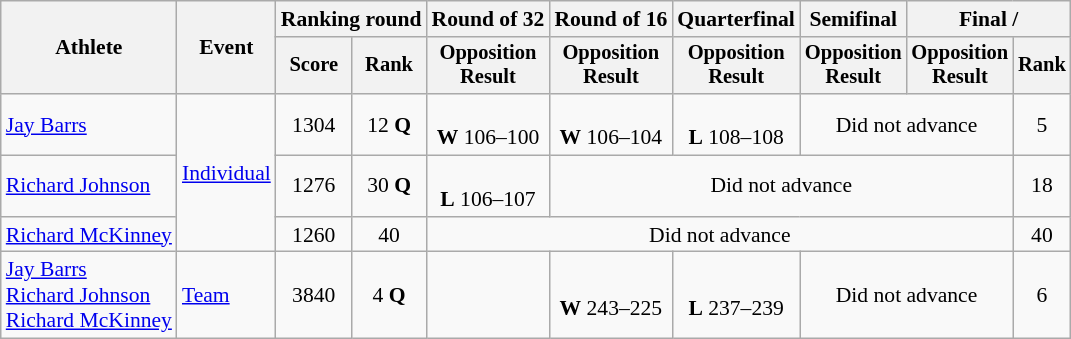<table class=wikitable style=font-size:90%;text-align:center>
<tr>
<th rowspan=2>Athlete</th>
<th rowspan=2>Event</th>
<th colspan=2>Ranking round</th>
<th>Round of 32</th>
<th>Round of 16</th>
<th>Quarterfinal</th>
<th>Semifinal</th>
<th colspan=2>Final / </th>
</tr>
<tr style=font-size:95%>
<th>Score</th>
<th>Rank</th>
<th>Opposition<br>Result</th>
<th>Opposition<br>Result</th>
<th>Opposition<br>Result</th>
<th>Opposition<br>Result</th>
<th>Opposition<br>Result</th>
<th>Rank</th>
</tr>
<tr>
<td align=left><a href='#'>Jay Barrs</a></td>
<td align=left rowspan=3><a href='#'>Individual</a></td>
<td>1304</td>
<td>12 <strong>Q</strong></td>
<td><br><strong>W</strong> 106–100</td>
<td><br><strong>W</strong> 106–104</td>
<td><br><strong>L</strong> 108–108</td>
<td colspan=2>Did not advance</td>
<td>5</td>
</tr>
<tr>
<td align=left><a href='#'>Richard Johnson</a></td>
<td>1276</td>
<td>30 <strong>Q</strong></td>
<td><br><strong>L</strong> 106–107</td>
<td colspan=4>Did not advance</td>
<td>18</td>
</tr>
<tr>
<td align=left><a href='#'>Richard McKinney</a></td>
<td>1260</td>
<td>40</td>
<td colspan=5>Did not advance</td>
<td>40</td>
</tr>
<tr>
<td align=left><a href='#'>Jay Barrs</a><br><a href='#'>Richard Johnson</a><br><a href='#'>Richard McKinney</a></td>
<td align=left><a href='#'>Team</a></td>
<td>3840</td>
<td>4 <strong>Q</strong></td>
<td></td>
<td><br><strong>W</strong> 243–225</td>
<td><br><strong>L</strong> 237–239</td>
<td colspan=2>Did not advance</td>
<td>6</td>
</tr>
</table>
